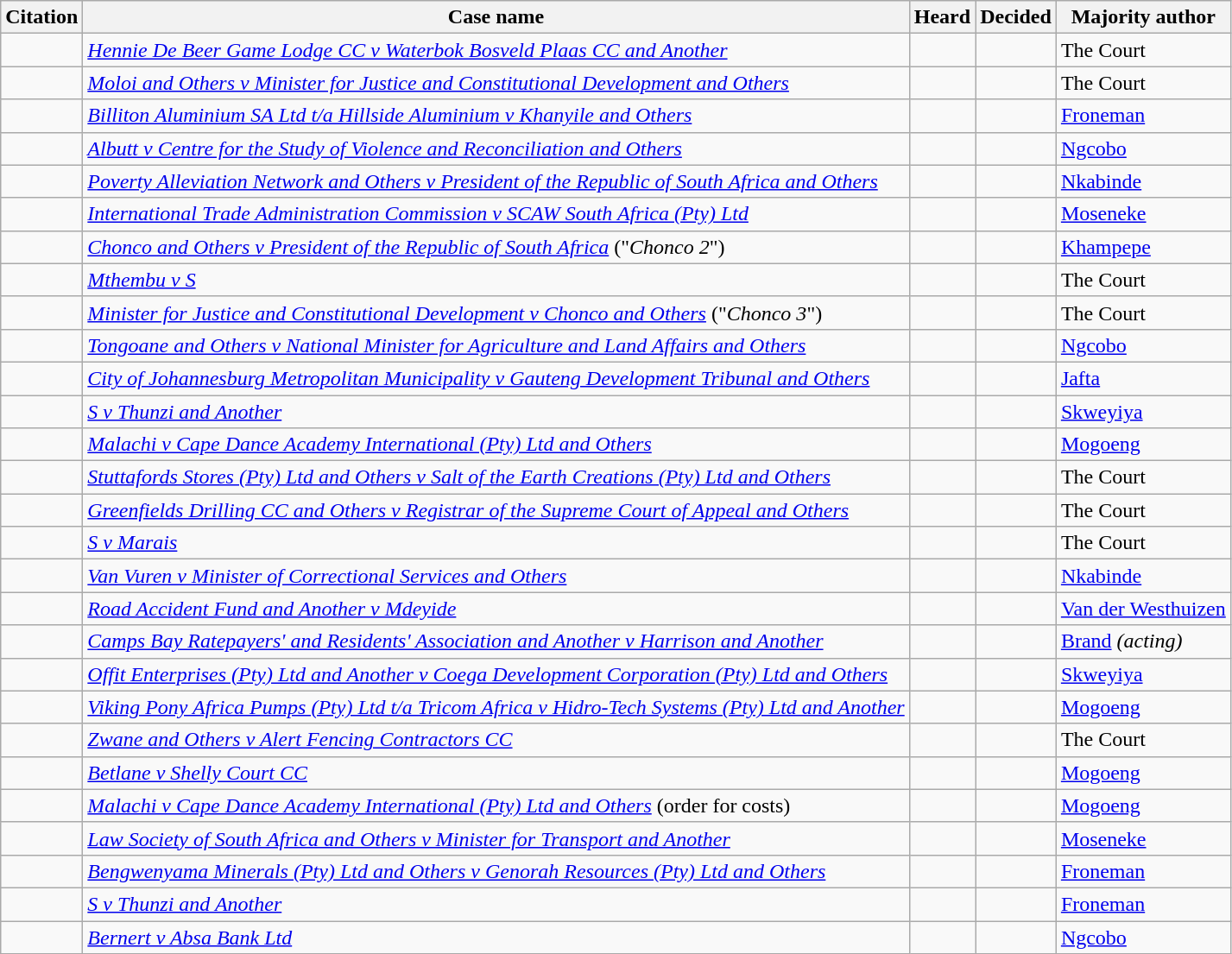<table class="wikitable sortable static-row-numbers">
<tr>
<th>Citation</th>
<th>Case name</th>
<th>Heard</th>
<th>Decided</th>
<th>Majority author</th>
</tr>
<tr>
<td nowrap></td>
<td><em><a href='#'>Hennie De Beer Game Lodge CC v Waterbok Bosveld Plaas CC and Another</a></em></td>
<td></td>
<td></td>
<td>The Court</td>
</tr>
<tr>
<td nowrap></td>
<td><em><a href='#'>Moloi and Others v Minister for Justice and Constitutional Development and Others</a></em></td>
<td></td>
<td></td>
<td>The Court</td>
</tr>
<tr>
<td nowrap></td>
<td><em><a href='#'>Billiton Aluminium SA Ltd t/a Hillside Aluminium v Khanyile and Others</a></em></td>
<td></td>
<td></td>
<td><a href='#'>Froneman</a></td>
</tr>
<tr>
<td nowrap></td>
<td><em><a href='#'>Albutt v Centre for the Study of Violence and Reconciliation and Others</a></em></td>
<td></td>
<td></td>
<td><a href='#'>Ngcobo</a></td>
</tr>
<tr>
<td nowrap></td>
<td><em><a href='#'>Poverty Alleviation Network and Others v President of the Republic of South Africa and Others </a></em></td>
<td></td>
<td></td>
<td><a href='#'>Nkabinde</a></td>
</tr>
<tr>
<td nowrap></td>
<td><em><a href='#'>International Trade Administration Commission v SCAW South Africa (Pty) Ltd</a></em></td>
<td></td>
<td></td>
<td><a href='#'>Moseneke</a></td>
</tr>
<tr>
<td nowrap></td>
<td><em><a href='#'>Chonco and Others v President of the Republic of South Africa</a></em> ("<em>Chonco 2</em>")</td>
<td></td>
<td></td>
<td><a href='#'>Khampepe</a></td>
</tr>
<tr>
<td nowrap></td>
<td><em><a href='#'>Mthembu v S</a></em></td>
<td></td>
<td></td>
<td>The Court</td>
</tr>
<tr>
<td nowrap></td>
<td><em><a href='#'>Minister for Justice and Constitutional Development v Chonco and Others</a></em> ("<em>Chonco 3</em>")</td>
<td></td>
<td></td>
<td>The Court</td>
</tr>
<tr>
<td nowrap></td>
<td><em><a href='#'>Tongoane and Others v National Minister for Agriculture and Land Affairs and Others</a></em></td>
<td></td>
<td></td>
<td><a href='#'>Ngcobo</a></td>
</tr>
<tr>
<td nowrap></td>
<td><em><a href='#'>City of Johannesburg Metropolitan Municipality v Gauteng Development Tribunal and Others</a></em></td>
<td></td>
<td></td>
<td><a href='#'>Jafta</a></td>
</tr>
<tr>
<td nowrap></td>
<td><em><a href='#'>S v Thunzi and Another</a></em></td>
<td></td>
<td></td>
<td><a href='#'>Skweyiya</a></td>
</tr>
<tr>
<td nowrap></td>
<td><em><a href='#'>Malachi v Cape Dance Academy International (Pty) Ltd and Others</a></em></td>
<td></td>
<td></td>
<td><a href='#'>Mogoeng</a></td>
</tr>
<tr>
<td nowrap></td>
<td><em><a href='#'>Stuttafords Stores (Pty) Ltd and Others v Salt of the Earth Creations (Pty) Ltd and Others</a></em></td>
<td></td>
<td></td>
<td>The Court</td>
</tr>
<tr>
<td nowrap></td>
<td><em><a href='#'>Greenfields Drilling CC and Others v Registrar of the Supreme Court of Appeal and Others</a></em></td>
<td></td>
<td></td>
<td>The Court</td>
</tr>
<tr>
<td nowrap></td>
<td><em><a href='#'>S v Marais</a></em></td>
<td></td>
<td></td>
<td>The Court</td>
</tr>
<tr>
<td nowrap></td>
<td><em><a href='#'>Van Vuren v Minister of Correctional Services and Others</a></em></td>
<td></td>
<td></td>
<td><a href='#'>Nkabinde</a></td>
</tr>
<tr>
<td nowrap></td>
<td><em><a href='#'>Road Accident Fund and Another v Mdeyide</a></em></td>
<td></td>
<td></td>
<td><a href='#'>Van der Westhuizen</a></td>
</tr>
<tr>
<td nowrap></td>
<td><em><a href='#'>Camps Bay Ratepayers' and Residents' Association and Another v Harrison and Another</a></em></td>
<td></td>
<td></td>
<td><a href='#'>Brand</a> <em>(acting)</em></td>
</tr>
<tr>
<td nowrap></td>
<td><em><a href='#'>Offit Enterprises (Pty) Ltd and Another v Coega Development Corporation (Pty) Ltd and Others</a></em></td>
<td></td>
<td></td>
<td><a href='#'>Skweyiya</a></td>
</tr>
<tr>
<td nowrap></td>
<td><em><a href='#'>Viking Pony Africa Pumps (Pty) Ltd t/a Tricom Africa v Hidro-Tech Systems (Pty) Ltd and Another</a></em></td>
<td></td>
<td></td>
<td><a href='#'>Mogoeng</a></td>
</tr>
<tr>
<td nowrap></td>
<td><em><a href='#'>Zwane and Others v Alert Fencing Contractors CC</a></em></td>
<td></td>
<td></td>
<td>The Court</td>
</tr>
<tr>
<td nowrap></td>
<td><em><a href='#'>Betlane v Shelly Court CC</a></em></td>
<td></td>
<td></td>
<td><a href='#'>Mogoeng</a></td>
</tr>
<tr>
<td nowrap></td>
<td><em><a href='#'>Malachi v Cape Dance Academy International (Pty) Ltd and Others</a></em> (order for costs)</td>
<td></td>
<td></td>
<td><a href='#'>Mogoeng</a></td>
</tr>
<tr>
<td nowrap></td>
<td><em><a href='#'>Law Society of South Africa and Others v Minister for Transport and Another</a></em></td>
<td></td>
<td></td>
<td><a href='#'>Moseneke</a></td>
</tr>
<tr>
<td nowrap></td>
<td><em><a href='#'>Bengwenyama Minerals (Pty) Ltd and Others v Genorah Resources (Pty) Ltd and Others</a></em></td>
<td></td>
<td></td>
<td><a href='#'>Froneman</a></td>
</tr>
<tr>
<td nowrap></td>
<td><em><a href='#'>S v Thunzi and Another</a></em></td>
<td></td>
<td></td>
<td><a href='#'>Froneman</a></td>
</tr>
<tr>
<td nowrap></td>
<td><em><a href='#'>Bernert v Absa Bank Ltd</a></em></td>
<td></td>
<td></td>
<td><a href='#'>Ngcobo</a></td>
</tr>
</table>
